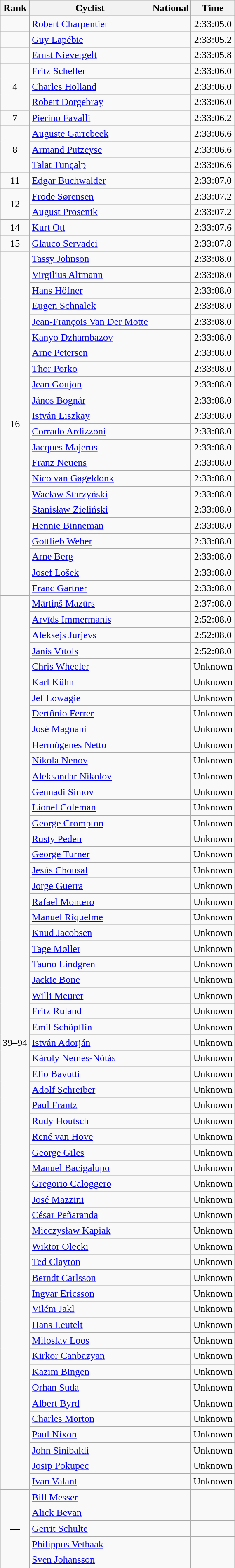<table class="wikitable sortable" style="text-align:center">
<tr>
<th>Rank</th>
<th>Cyclist</th>
<th>National</th>
<th>Time</th>
</tr>
<tr>
<td></td>
<td align=left><a href='#'>Robert Charpentier</a></td>
<td align=left></td>
<td>2:33:05.0</td>
</tr>
<tr>
<td></td>
<td align=left><a href='#'>Guy Lapébie</a></td>
<td align=left></td>
<td>2:33:05.2</td>
</tr>
<tr>
<td></td>
<td align=left><a href='#'>Ernst Nievergelt</a></td>
<td align=left></td>
<td>2:33:05.8</td>
</tr>
<tr>
<td rowspan=3>4</td>
<td align=left><a href='#'>Fritz Scheller</a></td>
<td align=left></td>
<td>2:33:06.0</td>
</tr>
<tr>
<td align=left><a href='#'>Charles Holland</a></td>
<td align=left></td>
<td>2:33:06.0</td>
</tr>
<tr>
<td align=left><a href='#'>Robert Dorgebray</a></td>
<td align=left></td>
<td>2:33:06.0</td>
</tr>
<tr>
<td>7</td>
<td align=left><a href='#'>Pierino Favalli</a></td>
<td align=left></td>
<td>2:33:06.2</td>
</tr>
<tr>
<td rowspan=3>8</td>
<td align=left><a href='#'>Auguste Garrebeek</a></td>
<td align=left></td>
<td>2:33:06.6</td>
</tr>
<tr>
<td align=left><a href='#'>Armand Putzeyse</a></td>
<td align=left></td>
<td>2:33:06.6</td>
</tr>
<tr>
<td align=left><a href='#'>Talat Tunçalp</a></td>
<td align=left></td>
<td>2:33:06.6</td>
</tr>
<tr>
<td>11</td>
<td align=left><a href='#'>Edgar Buchwalder</a></td>
<td align=left></td>
<td>2:33:07.0</td>
</tr>
<tr>
<td rowspan=2>12</td>
<td align=left><a href='#'>Frode Sørensen</a></td>
<td align=left></td>
<td>2:33:07.2</td>
</tr>
<tr>
<td align=left><a href='#'>August Prosenik</a></td>
<td align=left></td>
<td>2:33:07.2</td>
</tr>
<tr>
<td>14</td>
<td align=left><a href='#'>Kurt Ott</a></td>
<td align=left></td>
<td>2:33:07.6</td>
</tr>
<tr>
<td>15</td>
<td align=left><a href='#'>Glauco Servadei</a></td>
<td align=left></td>
<td>2:33:07.8</td>
</tr>
<tr>
<td rowspan=22>16</td>
<td align=left><a href='#'>Tassy Johnson</a></td>
<td align=left></td>
<td>2:33:08.0</td>
</tr>
<tr>
<td align=left><a href='#'>Virgilius Altmann</a></td>
<td align=left></td>
<td>2:33:08.0</td>
</tr>
<tr>
<td align=left><a href='#'>Hans Höfner</a></td>
<td align=left></td>
<td>2:33:08.0</td>
</tr>
<tr>
<td align=left><a href='#'>Eugen Schnalek</a></td>
<td align=left></td>
<td>2:33:08.0</td>
</tr>
<tr>
<td align=left><a href='#'>Jean-François Van Der Motte</a></td>
<td align=left></td>
<td>2:33:08.0</td>
</tr>
<tr>
<td align=left><a href='#'>Kanyo Dzhambazov</a></td>
<td align=left></td>
<td>2:33:08.0</td>
</tr>
<tr>
<td align=left><a href='#'>Arne Petersen</a></td>
<td align=left></td>
<td>2:33:08.0</td>
</tr>
<tr>
<td align=left><a href='#'>Thor Porko</a></td>
<td align=left></td>
<td>2:33:08.0</td>
</tr>
<tr>
<td align=left><a href='#'>Jean Goujon</a></td>
<td align=left></td>
<td>2:33:08.0</td>
</tr>
<tr>
<td align=left><a href='#'>János Bognár</a></td>
<td align=left></td>
<td>2:33:08.0</td>
</tr>
<tr>
<td align=left><a href='#'>István Liszkay</a></td>
<td align=left></td>
<td>2:33:08.0</td>
</tr>
<tr>
<td align=left><a href='#'>Corrado Ardizzoni</a></td>
<td align=left></td>
<td>2:33:08.0</td>
</tr>
<tr>
<td align=left><a href='#'>Jacques Majerus</a></td>
<td align=left></td>
<td>2:33:08.0</td>
</tr>
<tr>
<td align=left><a href='#'>Franz Neuens</a></td>
<td align=left></td>
<td>2:33:08.0</td>
</tr>
<tr>
<td align=left><a href='#'>Nico van Gageldonk</a></td>
<td align=left></td>
<td>2:33:08.0</td>
</tr>
<tr>
<td align=left><a href='#'>Wacław Starzyński</a></td>
<td align=left></td>
<td>2:33:08.0</td>
</tr>
<tr>
<td align=left><a href='#'>Stanisław Zieliński</a></td>
<td align=left></td>
<td>2:33:08.0</td>
</tr>
<tr>
<td align=left><a href='#'>Hennie Binneman</a></td>
<td align=left></td>
<td>2:33:08.0</td>
</tr>
<tr>
<td align=left><a href='#'>Gottlieb Weber</a></td>
<td align=left></td>
<td>2:33:08.0</td>
</tr>
<tr>
<td align=left><a href='#'>Arne Berg</a></td>
<td align=left></td>
<td>2:33:08.0</td>
</tr>
<tr>
<td align=left><a href='#'>Josef Lošek</a></td>
<td align=left></td>
<td>2:33:08.0</td>
</tr>
<tr>
<td align=left><a href='#'>Franc Gartner</a></td>
<td align=left></td>
<td>2:33:08.0</td>
</tr>
<tr>
<td rowspan=57>39–94</td>
<td align=left><a href='#'>Mārtiņš Mazūrs</a></td>
<td align=left></td>
<td>2:37:08.0</td>
</tr>
<tr>
<td align=left><a href='#'>Arvīds Immermanis</a></td>
<td align=left></td>
<td>2:52:08.0</td>
</tr>
<tr>
<td align=left><a href='#'>Aleksejs Jurjevs</a></td>
<td align=left></td>
<td>2:52:08.0</td>
</tr>
<tr>
<td align=left><a href='#'>Jānis Vītols</a></td>
<td align=left></td>
<td>2:52:08.0</td>
</tr>
<tr>
<td align=left><a href='#'>Chris Wheeler</a></td>
<td align=left></td>
<td data-sort-value=3:00:00.0>Unknown</td>
</tr>
<tr>
<td align=left><a href='#'>Karl Kühn</a></td>
<td align=left></td>
<td data-sort-value=3:00:00.0>Unknown</td>
</tr>
<tr>
<td align=left><a href='#'>Jef Lowagie</a></td>
<td align=left></td>
<td data-sort-value=3:00:00.0>Unknown</td>
</tr>
<tr>
<td align=left><a href='#'>Dertônio Ferrer</a></td>
<td align=left></td>
<td data-sort-value=3:00:00.0>Unknown</td>
</tr>
<tr>
<td align=left><a href='#'>José Magnani</a></td>
<td align=left></td>
<td data-sort-value=3:00:00.0>Unknown</td>
</tr>
<tr>
<td align=left><a href='#'>Hermógenes Netto</a></td>
<td align=left></td>
<td data-sort-value=3:00:00.0>Unknown</td>
</tr>
<tr>
<td align=left><a href='#'>Nikola Nenov</a></td>
<td align=left></td>
<td data-sort-value=3:00:00.0>Unknown</td>
</tr>
<tr>
<td align=left><a href='#'>Aleksandar Nikolov</a></td>
<td align=left></td>
<td data-sort-value=3:00:00.0>Unknown</td>
</tr>
<tr>
<td align=left><a href='#'>Gennadi Simov</a></td>
<td align=left></td>
<td data-sort-value=3:00:00.0>Unknown</td>
</tr>
<tr>
<td align=left><a href='#'>Lionel Coleman</a></td>
<td align=left></td>
<td data-sort-value=3:00:00.0>Unknown</td>
</tr>
<tr>
<td align=left><a href='#'>George Crompton</a></td>
<td align=left></td>
<td data-sort-value=3:00:00.0>Unknown</td>
</tr>
<tr>
<td align=left><a href='#'>Rusty Peden</a></td>
<td align=left></td>
<td data-sort-value=3:00:00.0>Unknown</td>
</tr>
<tr>
<td align=left><a href='#'>George Turner</a></td>
<td align=left></td>
<td data-sort-value=3:00:00.0>Unknown</td>
</tr>
<tr>
<td align=left><a href='#'>Jesús Chousal</a></td>
<td align=left></td>
<td data-sort-value=3:00:00.0>Unknown</td>
</tr>
<tr>
<td align=left><a href='#'>Jorge Guerra</a></td>
<td align=left></td>
<td data-sort-value=3:00:00.0>Unknown</td>
</tr>
<tr>
<td align=left><a href='#'>Rafael Montero</a></td>
<td align=left></td>
<td data-sort-value=3:00:00.0>Unknown</td>
</tr>
<tr>
<td align=left><a href='#'>Manuel Riquelme</a></td>
<td align=left></td>
<td data-sort-value=3:00:00.0>Unknown</td>
</tr>
<tr>
<td align=left><a href='#'>Knud Jacobsen</a></td>
<td align=left></td>
<td data-sort-value=3:00:00.0>Unknown</td>
</tr>
<tr>
<td align=left><a href='#'>Tage Møller</a></td>
<td align=left></td>
<td data-sort-value=3:00:00.0>Unknown</td>
</tr>
<tr>
<td align=left><a href='#'>Tauno Lindgren</a></td>
<td align=left></td>
<td data-sort-value=3:00:00.0>Unknown</td>
</tr>
<tr>
<td align=left><a href='#'>Jackie Bone</a></td>
<td align=left></td>
<td data-sort-value=3:00:00.0>Unknown</td>
</tr>
<tr>
<td align=left><a href='#'>Willi Meurer</a></td>
<td align=left></td>
<td data-sort-value=3:00:00.0>Unknown</td>
</tr>
<tr>
<td align=left><a href='#'>Fritz Ruland</a></td>
<td align=left></td>
<td data-sort-value=3:00:00.0>Unknown</td>
</tr>
<tr>
<td align=left><a href='#'>Emil Schöpflin</a></td>
<td align=left></td>
<td data-sort-value=3:00:00.0>Unknown</td>
</tr>
<tr>
<td align=left><a href='#'>István Adorján</a></td>
<td align=left></td>
<td data-sort-value=3:00:00.0>Unknown</td>
</tr>
<tr>
<td align=left><a href='#'>Károly Nemes-Nótás</a></td>
<td align=left></td>
<td data-sort-value=3:00:00.0>Unknown</td>
</tr>
<tr>
<td align=left><a href='#'>Elio Bavutti</a></td>
<td align=left></td>
<td data-sort-value=3:00:00.0>Unknown</td>
</tr>
<tr>
<td align=left><a href='#'>Adolf Schreiber</a></td>
<td align=left></td>
<td data-sort-value=3:00:00.0>Unknown</td>
</tr>
<tr>
<td align=left><a href='#'>Paul Frantz</a></td>
<td align=left></td>
<td data-sort-value=3:00:00.0>Unknown</td>
</tr>
<tr>
<td align=left><a href='#'>Rudy Houtsch</a></td>
<td align=left></td>
<td data-sort-value=3:00:00.0>Unknown</td>
</tr>
<tr>
<td align=left><a href='#'>René van Hove</a></td>
<td align=left></td>
<td data-sort-value=3:00:00.0>Unknown</td>
</tr>
<tr>
<td align=left><a href='#'>George Giles</a></td>
<td align=left></td>
<td data-sort-value=3:00:00.0>Unknown</td>
</tr>
<tr>
<td align=left><a href='#'>Manuel Bacigalupo</a></td>
<td align=left></td>
<td data-sort-value=3:00:00.0>Unknown</td>
</tr>
<tr>
<td align=left><a href='#'>Gregorio Caloggero</a></td>
<td align=left></td>
<td data-sort-value=3:00:00.0>Unknown</td>
</tr>
<tr>
<td align=left><a href='#'>José Mazzini</a></td>
<td align=left></td>
<td data-sort-value=3:00:00.0>Unknown</td>
</tr>
<tr>
<td align=left><a href='#'>César Peñaranda</a></td>
<td align=left></td>
<td data-sort-value=3:00:00.0>Unknown</td>
</tr>
<tr>
<td align=left><a href='#'>Mieczysław Kapiak</a></td>
<td align=left></td>
<td data-sort-value=3:00:00.0>Unknown</td>
</tr>
<tr>
<td align=left><a href='#'>Wiktor Olecki</a></td>
<td align=left></td>
<td data-sort-value=3:00:00.0>Unknown</td>
</tr>
<tr>
<td align=left><a href='#'>Ted Clayton</a></td>
<td align=left></td>
<td data-sort-value=3:00:00.0>Unknown</td>
</tr>
<tr>
<td align=left><a href='#'>Berndt Carlsson</a></td>
<td align=left></td>
<td data-sort-value=3:00:00.0>Unknown</td>
</tr>
<tr>
<td align=left><a href='#'>Ingvar Ericsson</a></td>
<td align=left></td>
<td data-sort-value=3:00:00.0>Unknown</td>
</tr>
<tr>
<td align=left><a href='#'>Vilém Jakl</a></td>
<td align=left></td>
<td data-sort-value=3:00:00.0>Unknown</td>
</tr>
<tr>
<td align=left><a href='#'>Hans Leutelt</a></td>
<td align=left></td>
<td data-sort-value=3:00:00.0>Unknown</td>
</tr>
<tr>
<td align=left><a href='#'>Miloslav Loos</a></td>
<td align=left></td>
<td data-sort-value=3:00:00.0>Unknown</td>
</tr>
<tr>
<td align=left><a href='#'>Kirkor Canbazyan</a></td>
<td align=left></td>
<td data-sort-value=3:00:00.0>Unknown</td>
</tr>
<tr>
<td align=left><a href='#'>Kazım Bingen</a></td>
<td align=left></td>
<td data-sort-value=3:00:00.0>Unknown</td>
</tr>
<tr>
<td align=left><a href='#'>Orhan Suda</a></td>
<td align=left></td>
<td data-sort-value=3:00:00.0>Unknown</td>
</tr>
<tr>
<td align=left><a href='#'>Albert Byrd</a></td>
<td align=left></td>
<td data-sort-value=3:00:00.0>Unknown</td>
</tr>
<tr>
<td align=left><a href='#'>Charles Morton</a></td>
<td align=left></td>
<td data-sort-value=3:00:00.0>Unknown</td>
</tr>
<tr>
<td align=left><a href='#'>Paul Nixon</a></td>
<td align=left></td>
<td data-sort-value=3:00:00.0>Unknown</td>
</tr>
<tr>
<td align=left><a href='#'>John Sinibaldi</a></td>
<td align=left></td>
<td data-sort-value=3:00:00.0>Unknown</td>
</tr>
<tr>
<td align=left><a href='#'>Josip Pokupec</a></td>
<td align=left></td>
<td data-sort-value=3:00:00.0>Unknown</td>
</tr>
<tr>
<td align=left><a href='#'>Ivan Valant</a></td>
<td align=left></td>
<td data-sort-value=3:00:00.0>Unknown</td>
</tr>
<tr>
<td rowspan=5 data-sort-value=95>—</td>
<td align=left><a href='#'>Bill Messer</a></td>
<td align=left></td>
<td data-sort-value=9:99:99.9></td>
</tr>
<tr>
<td align=left><a href='#'>Alick Bevan</a></td>
<td align=left></td>
<td data-sort-value=9:99:99.9></td>
</tr>
<tr>
<td align=left><a href='#'>Gerrit Schulte</a></td>
<td align=left></td>
<td data-sort-value=9:99:99.9></td>
</tr>
<tr>
<td align=left><a href='#'>Philippus Vethaak</a></td>
<td align=left></td>
<td data-sort-value=9:99:99.9></td>
</tr>
<tr>
<td align=left><a href='#'>Sven Johansson</a></td>
<td align=left></td>
<td data-sort-value=9:99:99.9></td>
</tr>
</table>
